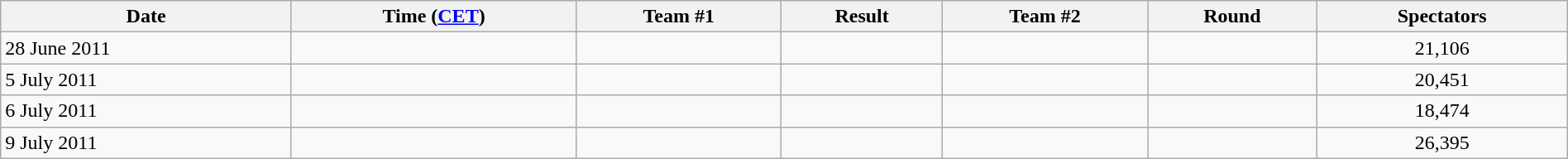<table class="wikitable" style="text-align: left;;" width="100%">
<tr>
<th>Date</th>
<th>Time (<a href='#'>CET</a>)</th>
<th>Team #1</th>
<th>Result</th>
<th>Team #2</th>
<th>Round</th>
<th>Spectators</th>
</tr>
<tr>
<td>28 June 2011</td>
<td></td>
<td align=right></td>
<td style="text-align:center;"></td>
<td></td>
<td></td>
<td style="text-align:center;">21,106</td>
</tr>
<tr>
<td>5 July 2011</td>
<td></td>
<td align=right></td>
<td style="text-align:center;"></td>
<td></td>
<td></td>
<td style="text-align:center;">20,451</td>
</tr>
<tr>
<td>6 July 2011</td>
<td></td>
<td align=right></td>
<td style="text-align:center;"></td>
<td></td>
<td></td>
<td style="text-align:center;">18,474</td>
</tr>
<tr>
<td>9 July 2011</td>
<td></td>
<td align=right></td>
<td style="text-align:center;"></td>
<td></td>
<td></td>
<td style="text-align:center;">26,395</td>
</tr>
</table>
